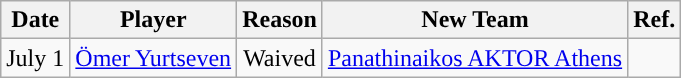<table class="wikitable sortable sortable" style="text-align: center">
<tr>
<th>Date</th>
<th>Player</th>
<th>Reason</th>
<th>New Team</th>
<th>Ref.</th>
</tr>
<tr>
<td>July 1</td>
<td><a href='#'>Ömer Yurtseven</a></td>
<td>Waived</td>
<td> <a href='#'>Panathinaikos AKTOR Athens</a></td>
<td></td>
</tr>
</table>
